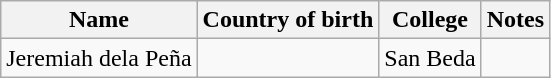<table class=wikitable>
<tr>
<th>Name</th>
<th>Country of birth</th>
<th>College</th>
<th>Notes</th>
</tr>
<tr>
<td>Jeremiah dela Peña</td>
<td></td>
<td>San Beda</td>
<td></td>
</tr>
</table>
